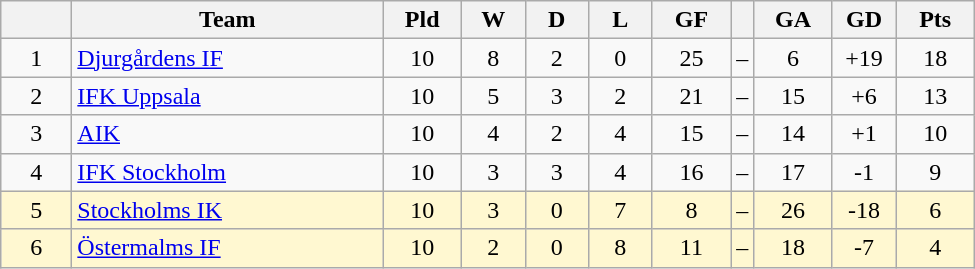<table class="wikitable" style="text-align: center;">
<tr>
<th style="width: 40px;"></th>
<th style="width: 200px;">Team</th>
<th style="width: 45px;">Pld</th>
<th style="width: 35px;">W</th>
<th style="width: 35px;">D</th>
<th style="width: 35px;">L</th>
<th style="width: 45px;">GF</th>
<th></th>
<th style="width: 45px;">GA</th>
<th style="width: 35px;">GD</th>
<th style="width: 45px;">Pts</th>
</tr>
<tr>
<td>1</td>
<td style="text-align: left;"><a href='#'>Djurgårdens IF</a></td>
<td>10</td>
<td>8</td>
<td>2</td>
<td>0</td>
<td>25</td>
<td>–</td>
<td>6</td>
<td>+19</td>
<td>18</td>
</tr>
<tr>
<td>2</td>
<td style="text-align: left;"><a href='#'>IFK Uppsala</a></td>
<td>10</td>
<td>5</td>
<td>3</td>
<td>2</td>
<td>21</td>
<td>–</td>
<td>15</td>
<td>+6</td>
<td>13</td>
</tr>
<tr>
<td>3</td>
<td style="text-align: left;"><a href='#'>AIK</a></td>
<td>10</td>
<td>4</td>
<td>2</td>
<td>4</td>
<td>15</td>
<td>–</td>
<td>14</td>
<td>+1</td>
<td>10</td>
</tr>
<tr>
<td>4</td>
<td style="text-align: left;"><a href='#'>IFK Stockholm</a></td>
<td>10</td>
<td>3</td>
<td>3</td>
<td>4</td>
<td>16</td>
<td>–</td>
<td>17</td>
<td>-1</td>
<td>9</td>
</tr>
<tr style="background: #fff8d1">
<td>5</td>
<td style="text-align: left;"><a href='#'>Stockholms IK</a></td>
<td>10</td>
<td>3</td>
<td>0</td>
<td>7</td>
<td>8</td>
<td>–</td>
<td>26</td>
<td>-18</td>
<td>6</td>
</tr>
<tr style="background: #fff8d1">
<td>6</td>
<td style="text-align: left;"><a href='#'>Östermalms IF</a></td>
<td>10</td>
<td>2</td>
<td>0</td>
<td>8</td>
<td>11</td>
<td>–</td>
<td>18</td>
<td>-7</td>
<td>4</td>
</tr>
</table>
